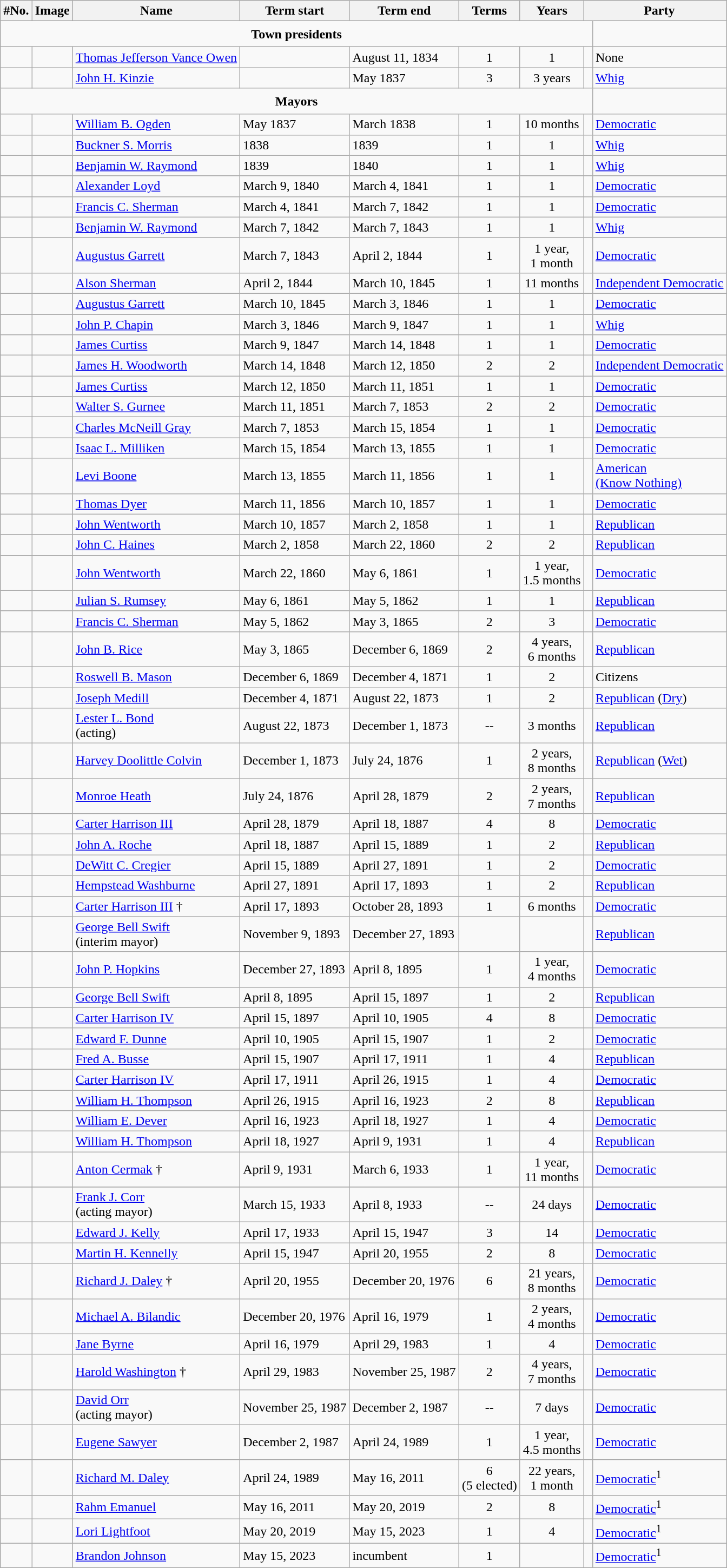<table class="wikitable sortable">
<tr>
<th>#No.</th>
<th>Image</th>
<th>Name</th>
<th>Term start</th>
<th>Term end</th>
<th>Terms</th>
<th>Years</th>
<th class=unsortable> </th>
<th style="border-left-style:hidden;padding:0.1em 0em">Party</th>
</tr>
<tr style="height:2em;">
<td align=center colspan=8><strong>Town presidents</strong></td>
</tr>
<tr>
<td align=center></td>
<td></td>
<td><a href='#'>Thomas Jefferson Vance Owen</a></td>
<td></td>
<td>August 11, 1834</td>
<td align=center>1</td>
<td align=center>1</td>
<td bgcolor=></td>
<td>None</td>
</tr>
<tr>
<td align=center></td>
<td></td>
<td><a href='#'>John H. Kinzie</a></td>
<td></td>
<td>May 1837</td>
<td align=center>3</td>
<td align=center>3 years</td>
<td></td>
<td><a href='#'>Whig</a></td>
</tr>
<tr style="height:2em;">
<td align=center colspan=8><strong>Mayors</strong></td>
</tr>
<tr>
<td align=center></td>
<td></td>
<td><a href='#'>William B. Ogden</a></td>
<td>May 1837</td>
<td>March 1838</td>
<td align=center>1</td>
<td align=center>10 months</td>
<td></td>
<td><a href='#'>Democratic</a></td>
</tr>
<tr>
<td align=center></td>
<td></td>
<td><a href='#'>Buckner S. Morris</a></td>
<td>1838</td>
<td>1839</td>
<td align=center>1</td>
<td align=center>1</td>
<td></td>
<td><a href='#'>Whig</a></td>
</tr>
<tr>
<td align=center></td>
<td></td>
<td><a href='#'>Benjamin W. Raymond</a></td>
<td>1839</td>
<td>1840</td>
<td align=center>1</td>
<td align=center>1</td>
<td></td>
<td><a href='#'>Whig</a></td>
</tr>
<tr>
<td align=center></td>
<td></td>
<td><a href='#'>Alexander Loyd</a></td>
<td>March 9, 1840</td>
<td>March 4, 1841</td>
<td align=center>1</td>
<td align=center>1</td>
<td></td>
<td><a href='#'>Democratic</a></td>
</tr>
<tr>
<td align=center></td>
<td></td>
<td><a href='#'>Francis C. Sherman</a></td>
<td>March 4, 1841</td>
<td>March 7, 1842</td>
<td align=center>1</td>
<td align=center>1</td>
<td></td>
<td><a href='#'>Democratic</a></td>
</tr>
<tr>
<td align=center></td>
<td></td>
<td><a href='#'>Benjamin W. Raymond</a></td>
<td>March 7, 1842</td>
<td>March 7, 1843</td>
<td align=center>1</td>
<td align=center>1</td>
<td></td>
<td><a href='#'>Whig</a></td>
</tr>
<tr>
<td align=center></td>
<td></td>
<td><a href='#'>Augustus Garrett</a></td>
<td>March 7, 1843</td>
<td>April 2, 1844</td>
<td align=center>1</td>
<td align=center>1 year,<br>1 month</td>
<td></td>
<td><a href='#'>Democratic</a></td>
</tr>
<tr>
<td align=center></td>
<td></td>
<td><a href='#'>Alson Sherman</a></td>
<td>April 2, 1844</td>
<td>March 10, 1845</td>
<td align=center>1</td>
<td align=center>11 months</td>
<td></td>
<td><a href='#'>Independent Democratic</a></td>
</tr>
<tr>
<td align=center></td>
<td></td>
<td><a href='#'>Augustus Garrett</a></td>
<td>March 10, 1845</td>
<td>March 3, 1846</td>
<td align=center>1</td>
<td align=center>1</td>
<td></td>
<td><a href='#'>Democratic</a></td>
</tr>
<tr>
<td align=center></td>
<td></td>
<td><a href='#'>John P. Chapin</a></td>
<td>March 3, 1846</td>
<td>March 9, 1847</td>
<td align=center>1</td>
<td align=center>1</td>
<td></td>
<td><a href='#'>Whig</a></td>
</tr>
<tr>
<td align=center></td>
<td></td>
<td><a href='#'>James Curtiss</a></td>
<td>March 9, 1847</td>
<td>March 14, 1848</td>
<td align=center>1</td>
<td align=center>1</td>
<td></td>
<td><a href='#'>Democratic</a></td>
</tr>
<tr>
<td align=center></td>
<td></td>
<td><a href='#'>James H. Woodworth</a></td>
<td>March 14, 1848</td>
<td>March 12, 1850</td>
<td align=center>2</td>
<td align=center>2</td>
<td></td>
<td><a href='#'>Independent Democratic</a></td>
</tr>
<tr>
<td align=center></td>
<td></td>
<td><a href='#'>James Curtiss</a></td>
<td>March 12, 1850</td>
<td>March 11, 1851</td>
<td align=center>1</td>
<td align=center>1</td>
<td></td>
<td><a href='#'>Democratic</a></td>
</tr>
<tr>
<td align=center></td>
<td></td>
<td><a href='#'>Walter S. Gurnee</a></td>
<td>March 11, 1851</td>
<td>March 7, 1853</td>
<td align=center>2</td>
<td align=center>2</td>
<td></td>
<td><a href='#'>Democratic</a></td>
</tr>
<tr>
<td align=center></td>
<td></td>
<td><a href='#'>Charles McNeill Gray</a></td>
<td>March 7, 1853</td>
<td>March 15, 1854</td>
<td align=center>1</td>
<td align=center>1</td>
<td></td>
<td><a href='#'>Democratic</a></td>
</tr>
<tr>
<td align=center></td>
<td></td>
<td><a href='#'>Isaac L. Milliken</a></td>
<td>March 15, 1854</td>
<td>March 13, 1855</td>
<td align=center>1</td>
<td align=center>1</td>
<td></td>
<td><a href='#'>Democratic</a></td>
</tr>
<tr>
<td align=center></td>
<td></td>
<td><a href='#'>Levi Boone</a></td>
<td>March 13, 1855</td>
<td>March 11, 1856</td>
<td align=center>1</td>
<td align=center>1</td>
<td></td>
<td><a href='#'>American<br>(Know Nothing)</a></td>
</tr>
<tr>
<td align=center></td>
<td></td>
<td><a href='#'>Thomas Dyer</a></td>
<td>March 11, 1856</td>
<td>March 10, 1857</td>
<td align=center>1</td>
<td align=center>1</td>
<td></td>
<td><a href='#'>Democratic</a></td>
</tr>
<tr>
<td align=center></td>
<td></td>
<td><a href='#'>John Wentworth</a></td>
<td>March 10, 1857</td>
<td>March 2, 1858</td>
<td align=center>1</td>
<td align=center>1</td>
<td></td>
<td><a href='#'>Republican</a></td>
</tr>
<tr>
<td align=center></td>
<td></td>
<td><a href='#'>John C. Haines</a></td>
<td>March 2, 1858</td>
<td>March 22, 1860</td>
<td align=center>2</td>
<td align=center>2</td>
<td></td>
<td><a href='#'>Republican</a></td>
</tr>
<tr>
<td align=center></td>
<td></td>
<td><a href='#'>John Wentworth</a></td>
<td>March 22, 1860</td>
<td>May 6, 1861</td>
<td align=center>1</td>
<td align=center>1 year,<br>1.5 months</td>
<td></td>
<td><a href='#'>Democratic</a></td>
</tr>
<tr>
<td align=center></td>
<td></td>
<td><a href='#'>Julian S. Rumsey</a></td>
<td>May 6, 1861</td>
<td>May 5, 1862</td>
<td align=center>1</td>
<td align=center>1</td>
<td></td>
<td><a href='#'>Republican</a></td>
</tr>
<tr>
<td align=center></td>
<td></td>
<td><a href='#'>Francis C. Sherman</a></td>
<td>May 5, 1862</td>
<td>May 3, 1865</td>
<td align=center>2</td>
<td align=center>3</td>
<td></td>
<td><a href='#'>Democratic</a></td>
</tr>
<tr>
<td align=center></td>
<td></td>
<td><a href='#'>John B. Rice</a></td>
<td>May 3, 1865</td>
<td>December 6, 1869</td>
<td align=center>2</td>
<td align=center>4 years,<br>6 months</td>
<td></td>
<td><a href='#'>Republican</a></td>
</tr>
<tr>
<td align=center></td>
<td></td>
<td><a href='#'>Roswell B. Mason</a></td>
<td>December 6, 1869</td>
<td>December 4, 1871</td>
<td align=center>1</td>
<td align=center>2</td>
<td></td>
<td>Citizens</td>
</tr>
<tr>
<td align=center></td>
<td></td>
<td><a href='#'>Joseph Medill</a></td>
<td>December 4, 1871</td>
<td>August 22, 1873</td>
<td align=center>1</td>
<td align=center>2</td>
<td></td>
<td><a href='#'>Republican</a> (<a href='#'>Dry</a>)</td>
</tr>
<tr>
<td align=center></td>
<td></td>
<td><a href='#'>Lester L. Bond</a><br>(acting)</td>
<td>August 22, 1873</td>
<td>December 1, 1873</td>
<td align=center>--</td>
<td align=center>3 months</td>
<td></td>
<td><a href='#'>Republican</a></td>
</tr>
<tr>
<td align=center></td>
<td></td>
<td><a href='#'>Harvey Doolittle Colvin</a></td>
<td>December 1, 1873</td>
<td>July 24, 1876</td>
<td align=center>1</td>
<td align=center>2 years,<br>8 months</td>
<td></td>
<td><a href='#'>Republican</a> (<a href='#'>Wet</a>)</td>
</tr>
<tr>
<td align=center></td>
<td></td>
<td><a href='#'>Monroe Heath</a></td>
<td>July 24, 1876</td>
<td>April 28, 1879</td>
<td align=center>2</td>
<td align=center>2 years,<br>7 months</td>
<td></td>
<td><a href='#'>Republican</a></td>
</tr>
<tr>
<td align=center></td>
<td></td>
<td><a href='#'>Carter Harrison III</a></td>
<td>April 28, 1879</td>
<td>April 18, 1887</td>
<td align=center>4</td>
<td align=center>8</td>
<td></td>
<td><a href='#'>Democratic</a></td>
</tr>
<tr>
<td align=center></td>
<td></td>
<td><a href='#'>John A. Roche</a></td>
<td>April 18, 1887</td>
<td>April 15, 1889</td>
<td align=center>1</td>
<td align=center>2</td>
<td></td>
<td><a href='#'>Republican</a></td>
</tr>
<tr>
<td align=center></td>
<td></td>
<td><a href='#'>DeWitt C. Cregier</a></td>
<td>April 15, 1889</td>
<td>April 27, 1891</td>
<td align=center>1</td>
<td align=center>2</td>
<td></td>
<td><a href='#'>Democratic</a></td>
</tr>
<tr>
<td align=center></td>
<td></td>
<td><a href='#'>Hempstead Washburne</a></td>
<td>April 27, 1891</td>
<td>April 17, 1893</td>
<td align=center>1</td>
<td align=center>2</td>
<td></td>
<td><a href='#'>Republican</a></td>
</tr>
<tr>
<td align=center></td>
<td></td>
<td><a href='#'>Carter Harrison III</a> †</td>
<td>April 17, 1893</td>
<td>October 28, 1893</td>
<td align=center>1</td>
<td align=center>6 months</td>
<td></td>
<td><a href='#'>Democratic</a></td>
</tr>
<tr>
<td align=center></td>
<td></td>
<td><a href='#'>George Bell Swift</a><br>(interim mayor)</td>
<td>November 9, 1893</td>
<td>December 27, 1893</td>
<td align=center></td>
<td align=center></td>
<td></td>
<td><a href='#'>Republican</a></td>
</tr>
<tr>
<td align=center></td>
<td></td>
<td><a href='#'>John P. Hopkins</a></td>
<td>December 27, 1893</td>
<td>April 8, 1895</td>
<td align=center>1</td>
<td align=center>1 year,<br>4 months</td>
<td></td>
<td><a href='#'>Democratic</a></td>
</tr>
<tr>
<td align=center></td>
<td></td>
<td><a href='#'>George Bell Swift</a></td>
<td>April 8, 1895</td>
<td>April 15, 1897</td>
<td align=center>1</td>
<td align=center>2</td>
<td></td>
<td><a href='#'>Republican</a></td>
</tr>
<tr>
<td align=center></td>
<td></td>
<td><a href='#'>Carter Harrison IV</a></td>
<td>April 15, 1897</td>
<td>April 10, 1905</td>
<td align=center>4</td>
<td align=center>8</td>
<td></td>
<td><a href='#'>Democratic</a></td>
</tr>
<tr>
<td align=center></td>
<td></td>
<td><a href='#'>Edward F. Dunne</a></td>
<td>April 10, 1905</td>
<td>April 15, 1907</td>
<td align=center>1</td>
<td align=center>2</td>
<td></td>
<td><a href='#'>Democratic</a></td>
</tr>
<tr>
<td align=center></td>
<td></td>
<td><a href='#'>Fred A. Busse</a></td>
<td>April 15, 1907</td>
<td>April 17, 1911</td>
<td align=center>1</td>
<td align=center>4</td>
<td></td>
<td><a href='#'>Republican</a></td>
</tr>
<tr>
<td align=center></td>
<td></td>
<td><a href='#'>Carter Harrison IV</a></td>
<td>April 17, 1911</td>
<td>April 26, 1915</td>
<td align=center>1</td>
<td align=center>4</td>
<td></td>
<td><a href='#'>Democratic</a></td>
</tr>
<tr>
<td align=center></td>
<td></td>
<td><a href='#'>William H. Thompson</a></td>
<td>April 26, 1915</td>
<td>April 16, 1923</td>
<td align=center>2</td>
<td align=center>8</td>
<td></td>
<td><a href='#'>Republican</a></td>
</tr>
<tr>
<td align=center></td>
<td></td>
<td><a href='#'>William E. Dever</a></td>
<td>April 16, 1923</td>
<td>April 18, 1927</td>
<td align=center>1</td>
<td align=center>4</td>
<td></td>
<td><a href='#'>Democratic</a></td>
</tr>
<tr>
<td align=center></td>
<td></td>
<td><a href='#'>William H. Thompson</a></td>
<td>April 18, 1927</td>
<td>April 9, 1931</td>
<td align=center>1</td>
<td align=center>4</td>
<td></td>
<td><a href='#'>Republican</a></td>
</tr>
<tr>
<td align=center></td>
<td></td>
<td><a href='#'>Anton Cermak</a> †</td>
<td>April 9, 1931</td>
<td>March 6, 1933</td>
<td align=center>1</td>
<td align=center>1 year,<br>11 months</td>
<td></td>
<td><a href='#'>Democratic</a></td>
</tr>
<tr>
</tr>
<tr>
<td align=center></td>
<td></td>
<td><a href='#'>Frank J. Corr</a><br>(acting mayor)</td>
<td>March 15, 1933</td>
<td>April 8, 1933</td>
<td align=center>--</td>
<td align=center>24 days</td>
<td></td>
<td><a href='#'>Democratic</a></td>
</tr>
<tr>
<td align=center></td>
<td></td>
<td><a href='#'>Edward J. Kelly</a></td>
<td>April 17, 1933</td>
<td>April 15, 1947</td>
<td align=center>3 </td>
<td align=center>14</td>
<td></td>
<td><a href='#'>Democratic</a></td>
</tr>
<tr>
<td align=center></td>
<td></td>
<td><a href='#'>Martin H. Kennelly</a></td>
<td>April 15, 1947</td>
<td>April 20, 1955</td>
<td align=center>2</td>
<td align=center>8</td>
<td></td>
<td><a href='#'>Democratic</a></td>
</tr>
<tr>
<td align=center></td>
<td></td>
<td><a href='#'>Richard J. Daley</a> †</td>
<td>April 20, 1955</td>
<td>December 20, 1976</td>
<td align=center>6</td>
<td align=center>21 years,<br>8 months</td>
<td></td>
<td><a href='#'>Democratic</a></td>
</tr>
<tr>
<td align=center></td>
<td></td>
<td><a href='#'>Michael A. Bilandic</a></td>
<td>December 20, 1976</td>
<td>April 16, 1979</td>
<td align=center>1</td>
<td align=center>2 years,<br>4 months</td>
<td></td>
<td><a href='#'>Democratic</a></td>
</tr>
<tr>
<td align=center></td>
<td></td>
<td><a href='#'>Jane Byrne</a></td>
<td>April 16, 1979</td>
<td>April 29, 1983</td>
<td align=center>1</td>
<td align=center>4</td>
<td></td>
<td><a href='#'>Democratic</a></td>
</tr>
<tr>
<td align=center></td>
<td></td>
<td><a href='#'>Harold Washington</a> †</td>
<td>April 29, 1983</td>
<td>November 25, 1987</td>
<td align=center>2</td>
<td align=center>4 years,<br>7 months</td>
<td></td>
<td><a href='#'>Democratic</a></td>
</tr>
<tr>
<td align=center></td>
<td></td>
<td><a href='#'>David Orr</a><br>(acting mayor)</td>
<td>November 25, 1987</td>
<td>December 2, 1987</td>
<td align=center>--</td>
<td align=center>7 days</td>
<td></td>
<td><a href='#'>Democratic</a></td>
</tr>
<tr>
<td align=center></td>
<td></td>
<td><a href='#'>Eugene Sawyer</a></td>
<td>December 2, 1987</td>
<td>April 24, 1989</td>
<td align=center>1</td>
<td align=center>1 year,<br>4.5 months</td>
<td></td>
<td><a href='#'>Democratic</a></td>
</tr>
<tr>
<td align=center></td>
<td></td>
<td><a href='#'>Richard M. Daley</a></td>
<td>April 24, 1989</td>
<td>May 16, 2011</td>
<td align=center>6<br>(5 elected)</td>
<td align=center>22 years,<br>1 month</td>
<td></td>
<td><a href='#'>Democratic</a><sup>1</sup></td>
</tr>
<tr>
<td align=center></td>
<td></td>
<td><a href='#'>Rahm Emanuel</a></td>
<td>May 16, 2011</td>
<td>May 20, 2019</td>
<td align=center>2</td>
<td align=center>8</td>
<td></td>
<td><a href='#'>Democratic</a><sup>1</sup></td>
</tr>
<tr>
<td align=center></td>
<td></td>
<td><a href='#'>Lori Lightfoot</a></td>
<td>May 20, 2019</td>
<td>May 15, 2023</td>
<td align=center>1</td>
<td align=center>4</td>
<td></td>
<td><a href='#'>Democratic</a><sup>1</sup></td>
</tr>
<tr>
<td align=center></td>
<td></td>
<td><a href='#'>Brandon Johnson</a></td>
<td>May 15, 2023</td>
<td>incumbent</td>
<td align=center>1</td>
<td></td>
<td></td>
<td><a href='#'>Democratic</a><sup>1</sup></td>
</tr>
</table>
